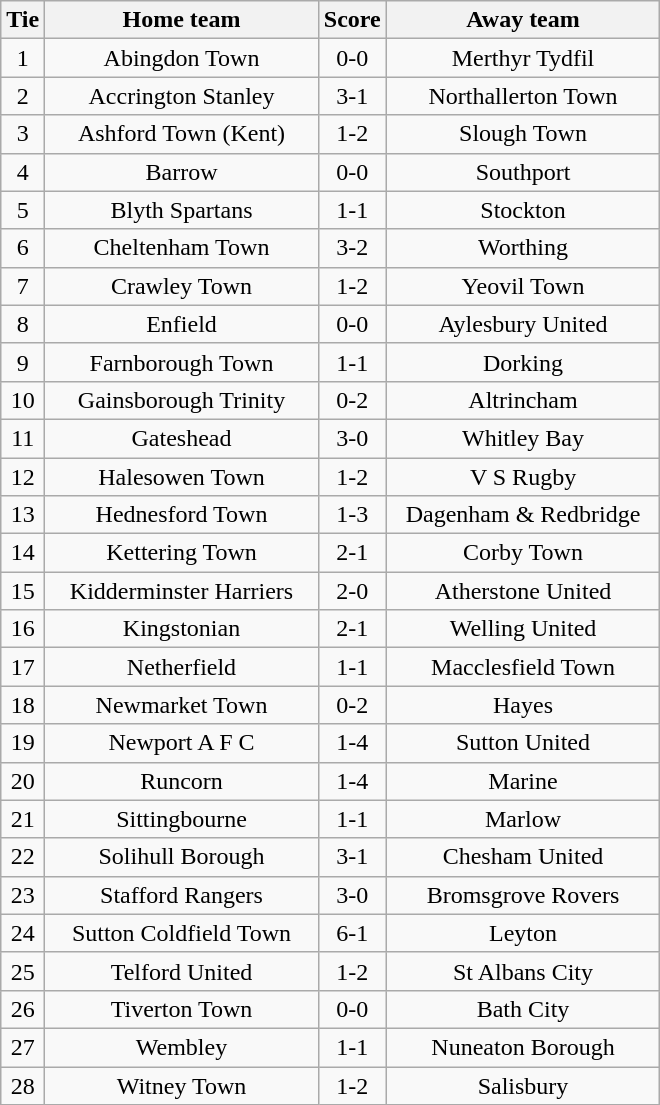<table class="wikitable" style="text-align:center;">
<tr>
<th width=20>Tie</th>
<th width=175>Home team</th>
<th width=20>Score</th>
<th width=175>Away team</th>
</tr>
<tr>
<td>1</td>
<td>Abingdon Town</td>
<td>0-0</td>
<td>Merthyr Tydfil</td>
</tr>
<tr>
<td>2</td>
<td>Accrington Stanley</td>
<td>3-1</td>
<td>Northallerton Town</td>
</tr>
<tr>
<td>3</td>
<td>Ashford Town (Kent)</td>
<td>1-2</td>
<td>Slough Town</td>
</tr>
<tr>
<td>4</td>
<td>Barrow</td>
<td>0-0</td>
<td>Southport</td>
</tr>
<tr>
<td>5</td>
<td>Blyth Spartans</td>
<td>1-1</td>
<td>Stockton</td>
</tr>
<tr>
<td>6</td>
<td>Cheltenham Town</td>
<td>3-2</td>
<td>Worthing</td>
</tr>
<tr>
<td>7</td>
<td>Crawley Town</td>
<td>1-2</td>
<td>Yeovil Town</td>
</tr>
<tr>
<td>8</td>
<td>Enfield</td>
<td>0-0</td>
<td>Aylesbury United</td>
</tr>
<tr>
<td>9</td>
<td>Farnborough Town</td>
<td>1-1</td>
<td>Dorking</td>
</tr>
<tr>
<td>10</td>
<td>Gainsborough Trinity</td>
<td>0-2</td>
<td>Altrincham</td>
</tr>
<tr>
<td>11</td>
<td>Gateshead</td>
<td>3-0</td>
<td>Whitley Bay</td>
</tr>
<tr>
<td>12</td>
<td>Halesowen Town</td>
<td>1-2</td>
<td>V S Rugby</td>
</tr>
<tr>
<td>13</td>
<td>Hednesford Town</td>
<td>1-3</td>
<td>Dagenham & Redbridge</td>
</tr>
<tr>
<td>14</td>
<td>Kettering Town</td>
<td>2-1</td>
<td>Corby Town</td>
</tr>
<tr>
<td>15</td>
<td>Kidderminster Harriers</td>
<td>2-0</td>
<td>Atherstone United</td>
</tr>
<tr>
<td>16</td>
<td>Kingstonian</td>
<td>2-1</td>
<td>Welling United</td>
</tr>
<tr>
<td>17</td>
<td>Netherfield</td>
<td>1-1</td>
<td>Macclesfield Town</td>
</tr>
<tr>
<td>18</td>
<td>Newmarket Town</td>
<td>0-2</td>
<td>Hayes</td>
</tr>
<tr>
<td>19</td>
<td>Newport A F C</td>
<td>1-4</td>
<td>Sutton United</td>
</tr>
<tr>
<td>20</td>
<td>Runcorn</td>
<td>1-4</td>
<td>Marine</td>
</tr>
<tr>
<td>21</td>
<td>Sittingbourne</td>
<td>1-1</td>
<td>Marlow</td>
</tr>
<tr>
<td>22</td>
<td>Solihull Borough</td>
<td>3-1</td>
<td>Chesham United</td>
</tr>
<tr>
<td>23</td>
<td>Stafford Rangers</td>
<td>3-0</td>
<td>Bromsgrove Rovers</td>
</tr>
<tr>
<td>24</td>
<td>Sutton Coldfield Town</td>
<td>6-1</td>
<td>Leyton</td>
</tr>
<tr>
<td>25</td>
<td>Telford United</td>
<td>1-2</td>
<td>St Albans City</td>
</tr>
<tr>
<td>26</td>
<td>Tiverton Town</td>
<td>0-0</td>
<td>Bath City</td>
</tr>
<tr>
<td>27</td>
<td>Wembley</td>
<td>1-1</td>
<td>Nuneaton Borough</td>
</tr>
<tr>
<td>28</td>
<td>Witney Town</td>
<td>1-2</td>
<td>Salisbury</td>
</tr>
</table>
